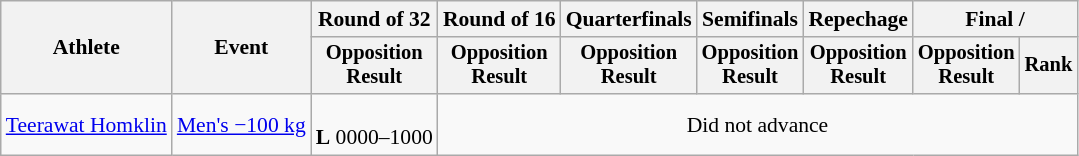<table class="wikitable" style="font-size:90%">
<tr>
<th rowspan="2">Athlete</th>
<th rowspan="2">Event</th>
<th>Round of 32</th>
<th>Round of 16</th>
<th>Quarterfinals</th>
<th>Semifinals</th>
<th>Repechage</th>
<th colspan=2>Final / </th>
</tr>
<tr style="font-size:95%">
<th>Opposition<br>Result</th>
<th>Opposition<br>Result</th>
<th>Opposition<br>Result</th>
<th>Opposition<br>Result</th>
<th>Opposition<br>Result</th>
<th>Opposition<br>Result</th>
<th>Rank</th>
</tr>
<tr align=center>
<td align=left><a href='#'>Teerawat Homklin</a></td>
<td align=left><a href='#'>Men's −100 kg</a></td>
<td><br><strong>L</strong> 0000–1000</td>
<td colspan=6>Did not advance</td>
</tr>
</table>
